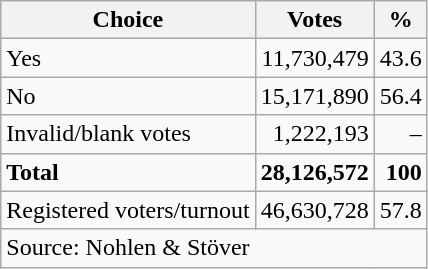<table class=wikitable style=text-align:right>
<tr>
<th>Choice</th>
<th>Votes</th>
<th>%</th>
</tr>
<tr>
<td align=left>Yes</td>
<td>11,730,479</td>
<td>43.6</td>
</tr>
<tr>
<td align=left> No</td>
<td>15,171,890</td>
<td>56.4</td>
</tr>
<tr>
<td align=left>Invalid/blank votes</td>
<td>1,222,193</td>
<td>–</td>
</tr>
<tr>
<td align=left><strong>Total</strong></td>
<td><strong>28,126,572</strong></td>
<td><strong>100</strong></td>
</tr>
<tr>
<td align=left>Registered voters/turnout</td>
<td>46,630,728</td>
<td>57.8</td>
</tr>
<tr>
<td align=left colspan=3>Source: Nohlen & Stöver</td>
</tr>
</table>
